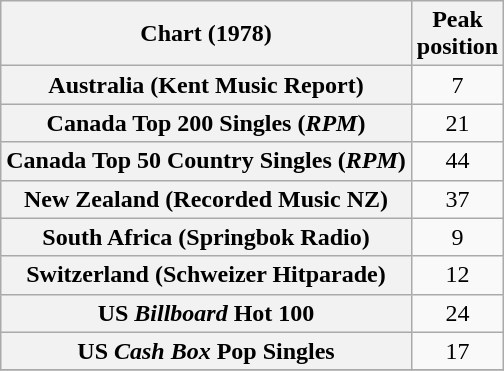<table class="wikitable sortable plainrowheaders" style="text-align:center">
<tr>
<th>Chart (1978)</th>
<th>Peak<br>position</th>
</tr>
<tr>
<th scope="row">Australia (Kent Music Report)</th>
<td>7</td>
</tr>
<tr>
<th scope="row">Canada Top 200 Singles (<em>RPM</em>)</th>
<td style="text-align:center;">21</td>
</tr>
<tr>
<th scope="row">Canada Top 50 Country Singles (<em>RPM</em>)</th>
<td style="text-align:center;">44</td>
</tr>
<tr>
<th scope="row">New Zealand (Recorded Music NZ)</th>
<td align="center">37</td>
</tr>
<tr>
<th scope="row">South Africa (Springbok Radio)</th>
<td align="center">9</td>
</tr>
<tr>
<th scope="row">Switzerland (Schweizer Hitparade)</th>
<td style="text-align:center;">12</td>
</tr>
<tr>
<th scope="row">US <em>Billboard</em> Hot 100</th>
<td style="text-align:center;">24</td>
</tr>
<tr>
<th scope="row">US <em>Cash Box</em> Pop Singles</th>
<td style="text-align:center;">17</td>
</tr>
<tr>
</tr>
</table>
